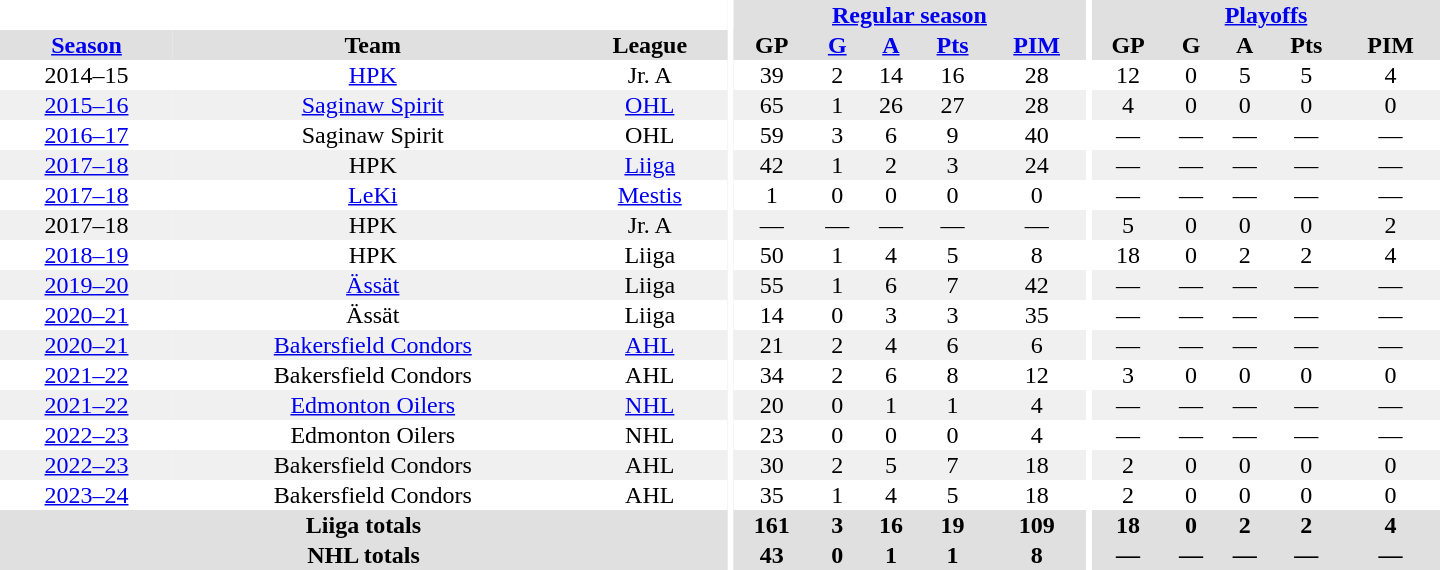<table border="0" cellpadding="1" cellspacing="0" style="text-align:center; width:60em">
<tr bgcolor="#e0e0e0">
<th colspan="3" bgcolor="#ffffff"></th>
<th rowspan="99" bgcolor="#ffffff"></th>
<th colspan="5"><a href='#'>Regular season</a></th>
<th rowspan="99" bgcolor="#ffffff"></th>
<th colspan="5"><a href='#'>Playoffs</a></th>
</tr>
<tr bgcolor="#e0e0e0">
<th><a href='#'>Season</a></th>
<th>Team</th>
<th>League</th>
<th>GP</th>
<th><a href='#'>G</a></th>
<th><a href='#'>A</a></th>
<th><a href='#'>Pts</a></th>
<th><a href='#'>PIM</a></th>
<th>GP</th>
<th>G</th>
<th>A</th>
<th>Pts</th>
<th>PIM</th>
</tr>
<tr>
<td>2014–15</td>
<td><a href='#'>HPK</a></td>
<td>Jr. A</td>
<td>39</td>
<td>2</td>
<td>14</td>
<td>16</td>
<td>28</td>
<td>12</td>
<td>0</td>
<td>5</td>
<td>5</td>
<td>4</td>
</tr>
<tr bgcolor="#f0f0f0">
<td><a href='#'>2015–16</a></td>
<td><a href='#'>Saginaw Spirit</a></td>
<td><a href='#'>OHL</a></td>
<td>65</td>
<td>1</td>
<td>26</td>
<td>27</td>
<td>28</td>
<td>4</td>
<td>0</td>
<td>0</td>
<td>0</td>
<td>0</td>
</tr>
<tr>
<td><a href='#'>2016–17</a></td>
<td>Saginaw Spirit</td>
<td>OHL</td>
<td>59</td>
<td>3</td>
<td>6</td>
<td>9</td>
<td>40</td>
<td>—</td>
<td>—</td>
<td>—</td>
<td>—</td>
<td>—</td>
</tr>
<tr bgcolor="#f0f0f0">
<td><a href='#'>2017–18</a></td>
<td>HPK</td>
<td><a href='#'>Liiga</a></td>
<td>42</td>
<td>1</td>
<td>2</td>
<td>3</td>
<td>24</td>
<td>—</td>
<td>—</td>
<td>—</td>
<td>—</td>
<td>—</td>
</tr>
<tr>
<td><a href='#'>2017–18</a></td>
<td><a href='#'>LeKi</a></td>
<td><a href='#'>Mestis</a></td>
<td>1</td>
<td>0</td>
<td>0</td>
<td>0</td>
<td>0</td>
<td>—</td>
<td>—</td>
<td>—</td>
<td>—</td>
<td>—</td>
</tr>
<tr bgcolor="#f0f0f0">
<td>2017–18</td>
<td>HPK</td>
<td>Jr. A</td>
<td>—</td>
<td>—</td>
<td>—</td>
<td>—</td>
<td>—</td>
<td>5</td>
<td>0</td>
<td>0</td>
<td>0</td>
<td>2</td>
</tr>
<tr>
<td><a href='#'>2018–19</a></td>
<td>HPK</td>
<td>Liiga</td>
<td>50</td>
<td>1</td>
<td>4</td>
<td>5</td>
<td>8</td>
<td>18</td>
<td>0</td>
<td>2</td>
<td>2</td>
<td>4</td>
</tr>
<tr bgcolor="#f0f0f0">
<td><a href='#'>2019–20</a></td>
<td><a href='#'>Ässät</a></td>
<td>Liiga</td>
<td>55</td>
<td>1</td>
<td>6</td>
<td>7</td>
<td>42</td>
<td>—</td>
<td>—</td>
<td>—</td>
<td>—</td>
<td>—</td>
</tr>
<tr>
<td><a href='#'>2020–21</a></td>
<td>Ässät</td>
<td>Liiga</td>
<td>14</td>
<td>0</td>
<td>3</td>
<td>3</td>
<td>35</td>
<td>—</td>
<td>—</td>
<td>—</td>
<td>—</td>
<td>—</td>
</tr>
<tr bgcolor="#f0f0f0">
<td><a href='#'>2020–21</a></td>
<td><a href='#'>Bakersfield Condors</a></td>
<td><a href='#'>AHL</a></td>
<td>21</td>
<td>2</td>
<td>4</td>
<td>6</td>
<td>6</td>
<td>—</td>
<td>—</td>
<td>—</td>
<td>—</td>
<td>—</td>
</tr>
<tr>
<td><a href='#'>2021–22</a></td>
<td>Bakersfield Condors</td>
<td>AHL</td>
<td>34</td>
<td>2</td>
<td>6</td>
<td>8</td>
<td>12</td>
<td>3</td>
<td>0</td>
<td>0</td>
<td>0</td>
<td>0</td>
</tr>
<tr bgcolor="#f0f0f0">
<td><a href='#'>2021–22</a></td>
<td><a href='#'>Edmonton Oilers</a></td>
<td><a href='#'>NHL</a></td>
<td>20</td>
<td>0</td>
<td>1</td>
<td>1</td>
<td>4</td>
<td>—</td>
<td>—</td>
<td>—</td>
<td>—</td>
<td>—</td>
</tr>
<tr>
<td><a href='#'>2022–23</a></td>
<td>Edmonton Oilers</td>
<td>NHL</td>
<td>23</td>
<td>0</td>
<td>0</td>
<td>0</td>
<td>4</td>
<td>—</td>
<td>—</td>
<td>—</td>
<td>—</td>
<td>—</td>
</tr>
<tr bgcolor="#f0f0f0">
<td><a href='#'>2022–23</a></td>
<td>Bakersfield Condors</td>
<td>AHL</td>
<td>30</td>
<td>2</td>
<td>5</td>
<td>7</td>
<td>18</td>
<td>2</td>
<td>0</td>
<td>0</td>
<td>0</td>
<td>0</td>
</tr>
<tr>
<td><a href='#'>2023–24</a></td>
<td>Bakersfield Condors</td>
<td>AHL</td>
<td>35</td>
<td>1</td>
<td>4</td>
<td>5</td>
<td>18</td>
<td>2</td>
<td>0</td>
<td>0</td>
<td>0</td>
<td>0</td>
</tr>
<tr bgcolor="#e0e0e0">
<th colspan="3">Liiga totals</th>
<th>161</th>
<th>3</th>
<th>16</th>
<th>19</th>
<th>109</th>
<th>18</th>
<th>0</th>
<th>2</th>
<th>2</th>
<th>4</th>
</tr>
<tr bgcolor="#e0e0e0">
<th colspan="3">NHL totals</th>
<th>43</th>
<th>0</th>
<th>1</th>
<th>1</th>
<th>8</th>
<th>—</th>
<th>—</th>
<th>—</th>
<th>—</th>
<th>—</th>
</tr>
</table>
